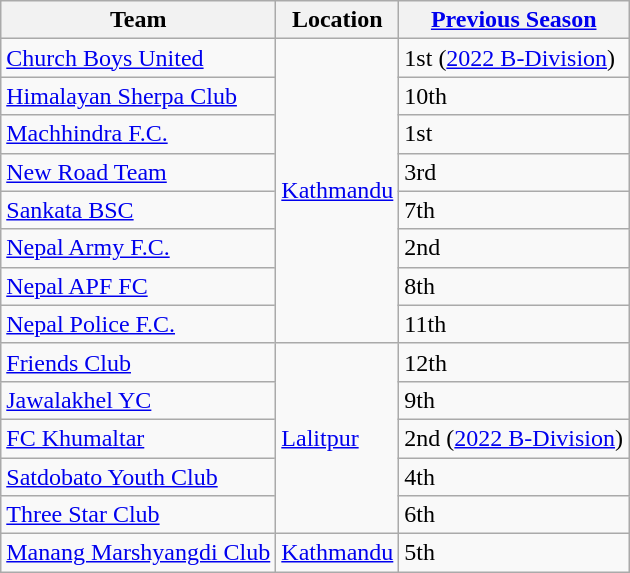<table class="wikitable sortable">
<tr>
<th>Team</th>
<th>Location</th>
<th><a href='#'>Previous Season</a></th>
</tr>
<tr>
<td><a href='#'>Church Boys United</a></td>
<td rowspan="8"><a href='#'>Kathmandu</a></td>
<td>1st (<a href='#'>2022 B-Division</a>)</td>
</tr>
<tr>
<td><a href='#'>Himalayan Sherpa Club</a></td>
<td>10th</td>
</tr>
<tr>
<td><a href='#'>Machhindra F.C.</a></td>
<td>1st</td>
</tr>
<tr>
<td><a href='#'>New Road Team</a></td>
<td>3rd</td>
</tr>
<tr>
<td><a href='#'>Sankata BSC</a></td>
<td>7th</td>
</tr>
<tr>
<td><a href='#'>Nepal Army F.C.</a></td>
<td>2nd</td>
</tr>
<tr>
<td><a href='#'>Nepal APF FC</a></td>
<td>8th</td>
</tr>
<tr>
<td><a href='#'>Nepal Police F.C.</a></td>
<td>11th</td>
</tr>
<tr>
<td><a href='#'>Friends Club</a></td>
<td rowspan="5"><a href='#'>Lalitpur</a></td>
<td>12th</td>
</tr>
<tr>
<td><a href='#'>Jawalakhel YC</a></td>
<td>9th</td>
</tr>
<tr>
<td><a href='#'>FC Khumaltar</a></td>
<td>2nd (<a href='#'>2022 B-Division</a>)</td>
</tr>
<tr>
<td><a href='#'>Satdobato Youth Club</a></td>
<td>4th</td>
</tr>
<tr>
<td><a href='#'>Three Star Club</a></td>
<td>6th</td>
</tr>
<tr>
<td><a href='#'>Manang Marshyangdi Club</a></td>
<td><a href='#'>Kathmandu</a></td>
<td>5th</td>
</tr>
</table>
